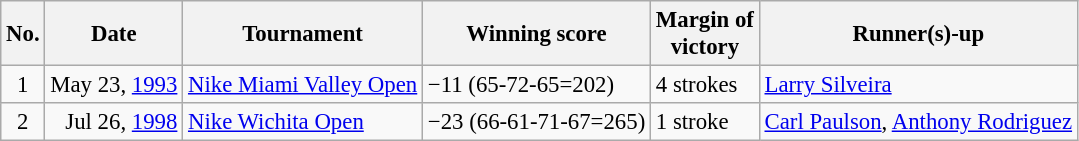<table class="wikitable" style="font-size:95%;">
<tr>
<th>No.</th>
<th>Date</th>
<th>Tournament</th>
<th>Winning score</th>
<th>Margin of<br>victory</th>
<th>Runner(s)-up</th>
</tr>
<tr>
<td align=center>1</td>
<td align=right>May 23, <a href='#'>1993</a></td>
<td><a href='#'>Nike Miami Valley Open</a></td>
<td>−11 (65-72-65=202)</td>
<td>4 strokes</td>
<td> <a href='#'>Larry Silveira</a></td>
</tr>
<tr>
<td align=center>2</td>
<td align=right>Jul 26, <a href='#'>1998</a></td>
<td><a href='#'>Nike Wichita Open</a></td>
<td>−23 (66-61-71-67=265)</td>
<td>1 stroke</td>
<td> <a href='#'>Carl Paulson</a>,  <a href='#'>Anthony Rodriguez</a></td>
</tr>
</table>
